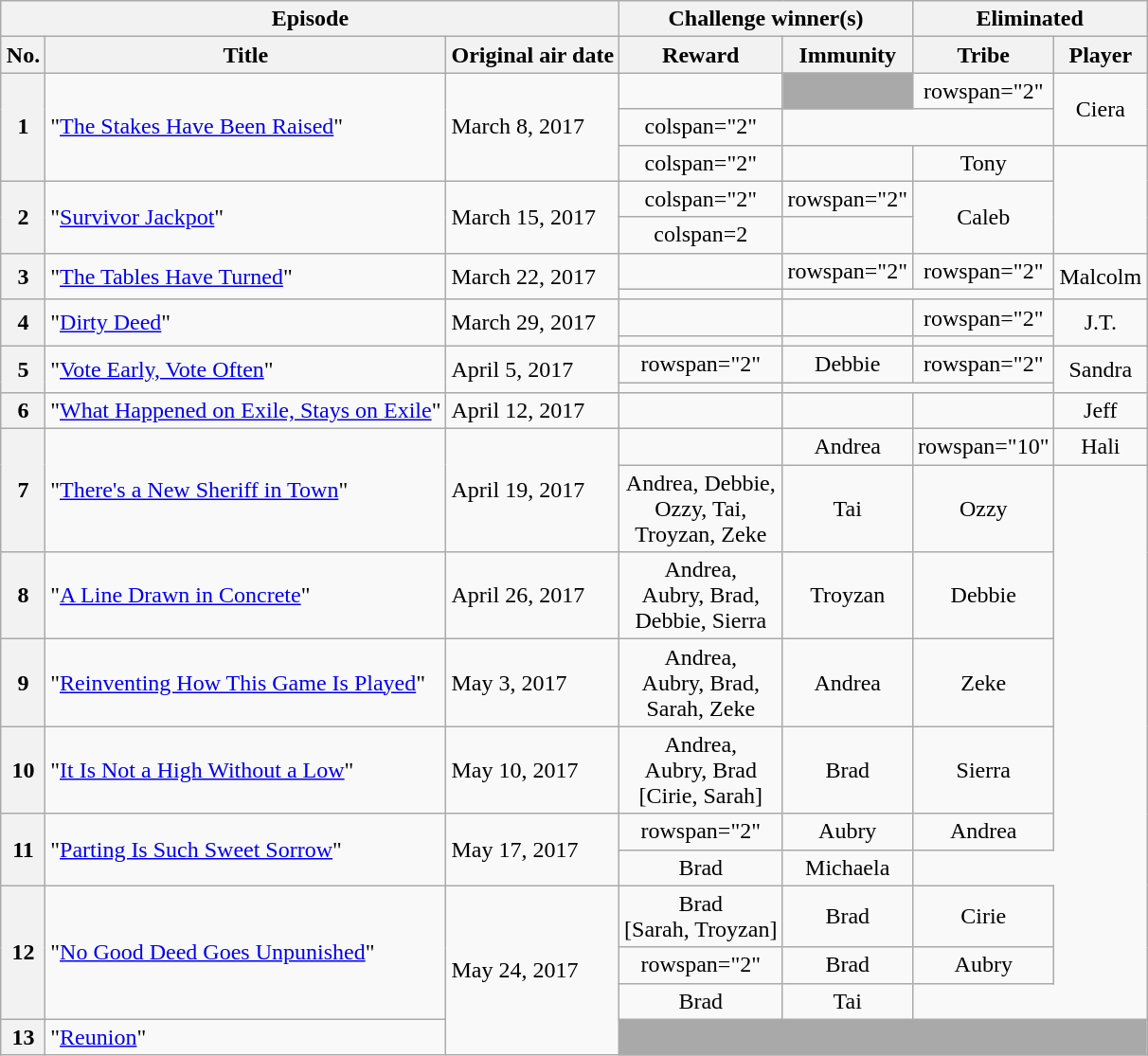<table class="wikitable plainrowheaders" style="margin:auto; text-align:center">
<tr>
<th scope="col" colspan="3">Episode</th>
<th scope="col" colspan="2">Challenge winner(s)</th>
<th scope="col" colspan="2">Eliminated</th>
</tr>
<tr>
<th scope="col">No.</th>
<th scope="col">Title</th>
<th scope="col">Original air date</th>
<th scope="col">Reward</th>
<th scope="col">Immunity</th>
<th scope="col">Tribe</th>
<th scope="col">Player</th>
</tr>
<tr>
<th rowspan="3">1</th>
<td align="left" rowspan="3">"<a href='#'>The Stakes Have Been Raised</a>"</td>
<td align="left" rowspan="3">March 8, 2017</td>
<td></td>
<td bgcolor="darkgrey"></td>
<td>rowspan="2" </td>
<td rowspan="2">Ciera</td>
</tr>
<tr>
<td>colspan="2" </td>
</tr>
<tr>
<td>colspan="2" </td>
<td></td>
<td>Tony</td>
</tr>
<tr>
<th rowspan="2">2</th>
<td align="left" rowspan="2">"<a href='#'>Survivor Jackpot</a>"</td>
<td align="left" rowspan="2">March 15, 2017</td>
<td>colspan="2" </td>
<td>rowspan="2" </td>
<td rowspan=2>Caleb</td>
</tr>
<tr>
<td>colspan=2 </td>
</tr>
<tr>
<th rowspan="2">3</th>
<td align="left" rowspan="2">"<a href='#'>The Tables Have Turned</a>"</td>
<td align="left" rowspan="2">March 22, 2017</td>
<td></td>
<td>rowspan="2" </td>
<td>rowspan="2" </td>
<td rowspan=2>Malcolm</td>
</tr>
<tr>
<td></td>
</tr>
<tr>
<th rowspan="2">4</th>
<td align="left" rowspan=2>"<a href='#'>Dirty Deed</a>"</td>
<td align="left" rowspan=2>March 29, 2017</td>
<td></td>
<td></td>
<td>rowspan="2" </td>
<td rowspan=2>J.T.</td>
</tr>
<tr>
<td></td>
<td></td>
</tr>
<tr>
<th rowspan=2>5</th>
<td align="left" rowspan=2>"<a href='#'>Vote Early, Vote Often</a>"</td>
<td align="left" rowspan=2>April 5, 2017</td>
<td>rowspan="2" </td>
<td>Debbie</td>
<td>rowspan="2" </td>
<td rowspan=2>Sandra</td>
</tr>
<tr>
<td></td>
</tr>
<tr>
<th>6</th>
<td align="left">"<a href='#'>What Happened on Exile, Stays on Exile</a>"</td>
<td align="left">April 12, 2017</td>
<td></td>
<td></td>
<td></td>
<td>Jeff</td>
</tr>
<tr>
<th rowspan=2>7</th>
<td align="left" rowspan="2">"<a href='#'>There's a New Sheriff in Town</a>"</td>
<td align="left" rowspan="2">April 19, 2017</td>
<td></td>
<td>Andrea</td>
<td>rowspan="10" </td>
<td>Hali</td>
</tr>
<tr>
<td>Andrea, Debbie,<br>Ozzy, Tai,<br>Troyzan, Zeke</td>
<td>Tai</td>
<td>Ozzy</td>
</tr>
<tr>
<th>8</th>
<td align="left">"<a href='#'>A Line Drawn in Concrete</a>"</td>
<td align="left">April 26, 2017</td>
<td>Andrea,<br>Aubry, Brad,<br>Debbie, Sierra</td>
<td>Troyzan</td>
<td>Debbie</td>
</tr>
<tr>
<th>9</th>
<td align="left">"<a href='#'>Reinventing How This Game Is Played</a>"</td>
<td align="left">May 3, 2017</td>
<td>Andrea,<br>Aubry, Brad,<br>Sarah, Zeke</td>
<td>Andrea</td>
<td>Zeke</td>
</tr>
<tr>
<th>10</th>
<td align="left">"<a href='#'>It Is Not a High Without a Low</a>"</td>
<td align="left">May 10, 2017</td>
<td>Andrea,<br>Aubry, Brad<br>[Cirie, Sarah]</td>
<td>Brad</td>
<td>Sierra</td>
</tr>
<tr>
<th rowspan="2">11</th>
<td align="left" rowspan="2">"<a href='#'>Parting Is Such Sweet Sorrow</a>"</td>
<td align="left" rowspan="2">May 17, 2017</td>
<td>rowspan="2" </td>
<td>Aubry</td>
<td>Andrea</td>
</tr>
<tr>
<td>Brad</td>
<td>Michaela</td>
</tr>
<tr>
<th rowspan="3">12</th>
<td align="left" rowspan="3">"<a href='#'>No Good Deed Goes Unpunished</a>"</td>
<td rowspan="4" align="left">May 24, 2017</td>
<td>Brad<br>[Sarah, Troyzan]</td>
<td>Brad</td>
<td>Cirie</td>
</tr>
<tr>
<td>rowspan="2" </td>
<td>Brad</td>
<td>Aubry</td>
</tr>
<tr>
<td>Brad</td>
<td>Tai</td>
</tr>
<tr>
<th>13</th>
<td align="left">"<a href='#'>Reunion</a>"</td>
<td colspan="4" bgcolor="darkgray"></td>
</tr>
</table>
